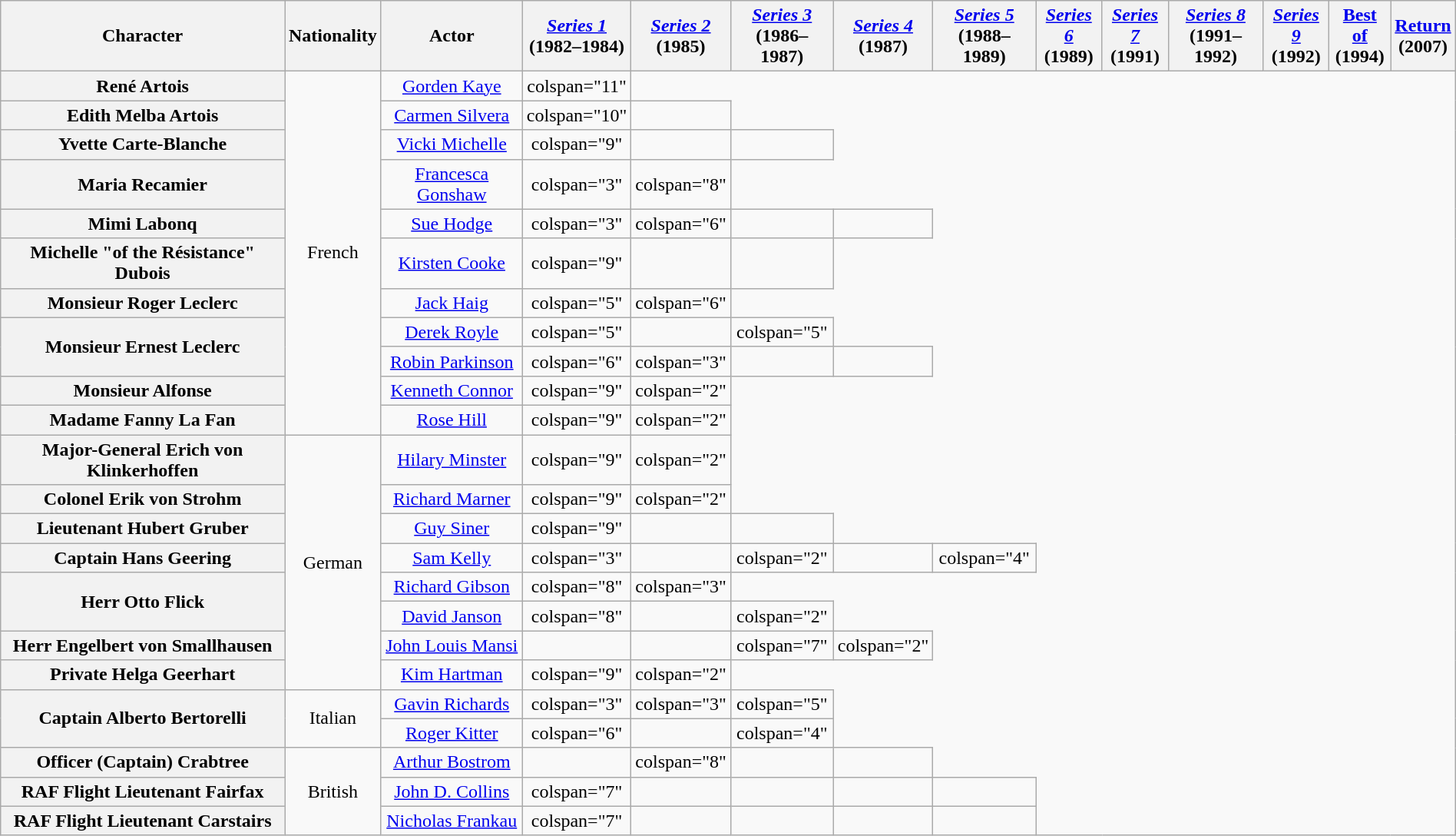<table class="wikitable" style="text-align:center; width:100%;">
<tr>
<th style="text-align:center;">Character</th>
<th style="text-align:center;">Nationality</th>
<th style="text-align:center;">Actor</th>
<th style="text-align:center;"><em><a href='#'>Series 1</a></em><br>(1982–1984)</th>
<th style="text-align:center;"><em><a href='#'>Series 2</a></em><br>(1985)</th>
<th style="text-align:center;"><em><a href='#'>Series 3</a></em><br>(1986–1987)</th>
<th style="text-align:center;"><em><a href='#'>Series 4</a></em><br>(1987)</th>
<th style="text-align:center;"><em><a href='#'>Series 5</a></em><br>(1988–1989)</th>
<th style="text-align:center;"><em><a href='#'>Series 6</a></em><br>(1989)</th>
<th style="text-align:center;"><em><a href='#'>Series 7</a></em><br>(1991)</th>
<th style="text-align:center;"><em><a href='#'>Series 8</a></em><br>(1991–1992)</th>
<th style="text-align:center;"><em><a href='#'>Series 9</a></em><br>(1992)</th>
<th style="text-align:center;"><a href='#'>Best of</a><br>(1994)</th>
<th style="text-align:center;"><a href='#'>Return</a><br>(2007)</th>
</tr>
<tr>
<th>René Artois</th>
<td rowspan="11" style="text-align:center;">French</td>
<td><a href='#'>Gorden Kaye</a></td>
<td>colspan="11" </td>
</tr>
<tr>
<th>Edith Melba Artois</th>
<td><a href='#'>Carmen Silvera</a></td>
<td>colspan="10" </td>
<td></td>
</tr>
<tr>
<th>Yvette Carte-Blanche</th>
<td><a href='#'>Vicki Michelle</a></td>
<td>colspan="9" </td>
<td></td>
<td></td>
</tr>
<tr>
<th>Maria Recamier</th>
<td><a href='#'>Francesca Gonshaw</a></td>
<td>colspan="3" </td>
<td>colspan="8" </td>
</tr>
<tr>
<th>Mimi Labonq</th>
<td><a href='#'>Sue Hodge</a></td>
<td>colspan="3" </td>
<td>colspan="6" </td>
<td></td>
<td></td>
</tr>
<tr>
<th>Michelle "of the Résistance" Dubois</th>
<td><a href='#'>Kirsten Cooke</a></td>
<td>colspan="9" </td>
<td></td>
<td></td>
</tr>
<tr>
<th>Monsieur Roger Leclerc</th>
<td><a href='#'>Jack Haig</a></td>
<td>colspan="5" </td>
<td>colspan="6" </td>
</tr>
<tr>
<th rowspan="2">Monsieur Ernest Leclerc</th>
<td><a href='#'>Derek Royle</a></td>
<td>colspan="5" </td>
<td></td>
<td>colspan="5" </td>
</tr>
<tr>
<td><a href='#'>Robin Parkinson</a></td>
<td>colspan="6" </td>
<td>colspan="3" </td>
<td></td>
<td></td>
</tr>
<tr>
<th>Monsieur Alfonse</th>
<td><a href='#'>Kenneth Connor</a></td>
<td>colspan="9" </td>
<td>colspan="2" </td>
</tr>
<tr>
<th>Madame Fanny La Fan</th>
<td><a href='#'>Rose Hill</a></td>
<td>colspan="9" </td>
<td>colspan="2" </td>
</tr>
<tr>
<th>Major-General Erich von Klinkerhoffen</th>
<td rowspan="8" style="text-align:center;">German</td>
<td><a href='#'>Hilary Minster</a></td>
<td>colspan="9" </td>
<td>colspan="2" </td>
</tr>
<tr>
<th>Colonel Erik von Strohm</th>
<td><a href='#'>Richard Marner</a></td>
<td>colspan="9" </td>
<td>colspan="2" </td>
</tr>
<tr>
<th>Lieutenant Hubert Gruber</th>
<td><a href='#'>Guy Siner</a></td>
<td>colspan="9" </td>
<td></td>
<td></td>
</tr>
<tr>
<th>Captain Hans Geering</th>
<td><a href='#'>Sam Kelly</a></td>
<td>colspan="3" </td>
<td></td>
<td>colspan="2" </td>
<td></td>
<td>colspan="4" </td>
</tr>
<tr>
<th rowspan="2">Herr Otto Flick</th>
<td><a href='#'>Richard Gibson</a></td>
<td>colspan="8" </td>
<td>colspan="3" </td>
</tr>
<tr>
<td><a href='#'>David Janson</a></td>
<td>colspan="8" </td>
<td></td>
<td>colspan="2" </td>
</tr>
<tr>
<th>Herr Engelbert von Smallhausen</th>
<td><a href='#'>John Louis Mansi</a></td>
<td></td>
<td></td>
<td>colspan="7" </td>
<td>colspan="2" </td>
</tr>
<tr>
<th>Private Helga Geerhart</th>
<td><a href='#'>Kim Hartman</a></td>
<td>colspan="9" </td>
<td>colspan="2" </td>
</tr>
<tr>
<th rowspan="2">Captain Alberto Bertorelli</th>
<td rowspan="2" style="text-align:center;">Italian</td>
<td><a href='#'>Gavin Richards</a></td>
<td>colspan="3" </td>
<td>colspan="3" </td>
<td>colspan="5" </td>
</tr>
<tr>
<td><a href='#'>Roger Kitter</a></td>
<td>colspan="6" </td>
<td></td>
<td>colspan="4" </td>
</tr>
<tr>
<th>Officer (Captain) Crabtree</th>
<td rowspan="3" style="text-align:center;">British</td>
<td><a href='#'>Arthur Bostrom</a></td>
<td></td>
<td>colspan="8" </td>
<td></td>
<td></td>
</tr>
<tr>
<th>RAF Flight Lieutenant Fairfax</th>
<td><a href='#'>John D. Collins</a></td>
<td>colspan="7" </td>
<td></td>
<td></td>
<td></td>
<td></td>
</tr>
<tr>
<th>RAF Flight Lieutenant Carstairs</th>
<td><a href='#'>Nicholas Frankau</a></td>
<td>colspan="7" </td>
<td></td>
<td></td>
<td></td>
<td></td>
</tr>
</table>
